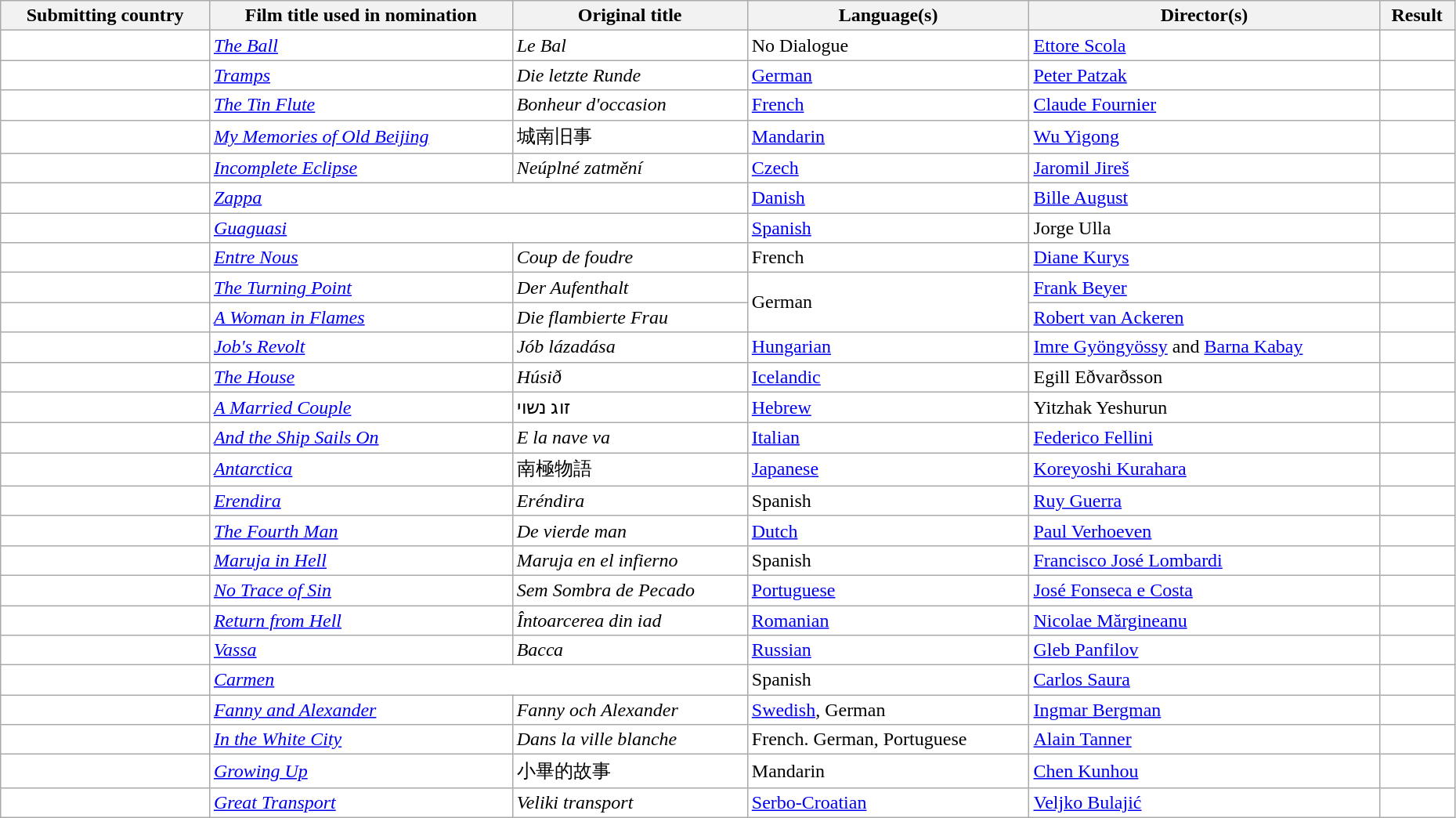<table class="wikitable sortable" width="98%" style="background:#ffffff;">
<tr>
<th>Submitting country</th>
<th>Film title used in nomination</th>
<th>Original title</th>
<th>Language(s)</th>
<th>Director(s)</th>
<th>Result</th>
</tr>
<tr>
<td></td>
<td><em><a href='#'>The Ball</a></em></td>
<td><em>Le Bal</em></td>
<td>No Dialogue</td>
<td><a href='#'>Ettore Scola</a></td>
<td></td>
</tr>
<tr>
<td></td>
<td><em><a href='#'>Tramps</a></em></td>
<td><em>Die letzte Runde</em></td>
<td><a href='#'>German</a></td>
<td><a href='#'>Peter Patzak</a></td>
<td></td>
</tr>
<tr>
<td></td>
<td><em><a href='#'>The Tin Flute</a></em></td>
<td><em>Bonheur d'occasion</em></td>
<td><a href='#'>French</a></td>
<td><a href='#'>Claude Fournier</a></td>
<td></td>
</tr>
<tr>
<td></td>
<td><em><a href='#'>My Memories of Old Beijing</a></em></td>
<td>城南旧事</td>
<td><a href='#'>Mandarin</a></td>
<td><a href='#'>Wu Yigong</a></td>
<td></td>
</tr>
<tr>
<td></td>
<td><em><a href='#'>Incomplete Eclipse</a></em></td>
<td><em>Neúplné zatmění</em></td>
<td><a href='#'>Czech</a></td>
<td><a href='#'>Jaromil Jireš</a></td>
<td></td>
</tr>
<tr>
<td></td>
<td colspan="2"><em><a href='#'>Zappa</a></em></td>
<td><a href='#'>Danish</a></td>
<td><a href='#'>Bille August</a></td>
<td></td>
</tr>
<tr>
<td></td>
<td colspan="2"><em><a href='#'>Guaguasi</a></em></td>
<td><a href='#'>Spanish</a></td>
<td>Jorge Ulla</td>
<td></td>
</tr>
<tr>
<td></td>
<td><em><a href='#'>Entre Nous</a></em></td>
<td><em>Coup de foudre</em></td>
<td>French</td>
<td><a href='#'>Diane Kurys</a></td>
<td></td>
</tr>
<tr>
<td></td>
<td><em><a href='#'>The Turning Point</a></em></td>
<td><em>Der Aufenthalt</em></td>
<td rowspan="2">German</td>
<td><a href='#'>Frank Beyer</a></td>
<td></td>
</tr>
<tr>
<td></td>
<td><em><a href='#'>A Woman in Flames</a></em></td>
<td><em>Die flambierte Frau</em></td>
<td><a href='#'>Robert van Ackeren</a></td>
<td></td>
</tr>
<tr>
<td></td>
<td><em><a href='#'>Job's Revolt</a></em></td>
<td><em>Jób lázadása</em></td>
<td><a href='#'>Hungarian</a></td>
<td><a href='#'>Imre Gyöngyössy</a> and <a href='#'>Barna Kabay</a></td>
<td></td>
</tr>
<tr>
<td></td>
<td><em><a href='#'>The House</a></em></td>
<td><em>Húsið</em></td>
<td><a href='#'>Icelandic</a></td>
<td>Egill Eðvarðsson</td>
<td></td>
</tr>
<tr>
<td></td>
<td><em><a href='#'>A Married Couple</a></em></td>
<td>זוג נשוי</td>
<td><a href='#'>Hebrew</a></td>
<td>Yitzhak Yeshurun</td>
<td></td>
</tr>
<tr>
<td></td>
<td><em><a href='#'>And the Ship Sails On</a></em></td>
<td><em>E la nave va</em></td>
<td><a href='#'>Italian</a></td>
<td><a href='#'>Federico Fellini</a></td>
<td></td>
</tr>
<tr>
<td></td>
<td><em><a href='#'>Antarctica</a></em></td>
<td>南極物語</td>
<td><a href='#'>Japanese</a></td>
<td><a href='#'>Koreyoshi Kurahara</a></td>
<td></td>
</tr>
<tr>
<td></td>
<td><em><a href='#'>Erendira</a></em></td>
<td><em>Eréndira</em></td>
<td>Spanish</td>
<td><a href='#'>Ruy Guerra</a></td>
<td></td>
</tr>
<tr>
<td></td>
<td><em><a href='#'>The Fourth Man</a></em></td>
<td><em>De vierde man</em></td>
<td><a href='#'>Dutch</a></td>
<td><a href='#'>Paul Verhoeven</a></td>
<td></td>
</tr>
<tr>
<td></td>
<td><em><a href='#'>Maruja in Hell</a></em></td>
<td><em>Maruja en el infierno</em></td>
<td>Spanish</td>
<td><a href='#'>Francisco José Lombardi</a></td>
<td></td>
</tr>
<tr>
<td></td>
<td><em><a href='#'>No Trace of Sin</a></em></td>
<td><em>Sem Sombra de Pecado</em></td>
<td><a href='#'>Portuguese</a></td>
<td><a href='#'>José Fonseca e Costa</a></td>
<td></td>
</tr>
<tr>
<td></td>
<td><em><a href='#'>Return from Hell</a></em></td>
<td><em>Întoarcerea din iad</em></td>
<td><a href='#'>Romanian</a></td>
<td><a href='#'>Nicolae Mărgineanu</a></td>
<td></td>
</tr>
<tr>
<td></td>
<td><em><a href='#'>Vassa</a></em></td>
<td><em>Васса</em></td>
<td><a href='#'>Russian</a></td>
<td><a href='#'>Gleb Panfilov</a></td>
<td></td>
</tr>
<tr>
<td></td>
<td colspan="2"><em><a href='#'>Carmen</a></em></td>
<td>Spanish</td>
<td><a href='#'>Carlos Saura</a></td>
<td></td>
</tr>
<tr>
<td></td>
<td><em><a href='#'>Fanny and Alexander</a></em></td>
<td><em>Fanny och Alexander</em></td>
<td><a href='#'>Swedish</a>, German</td>
<td><a href='#'>Ingmar Bergman</a></td>
<td></td>
</tr>
<tr>
<td></td>
<td><em><a href='#'>In the White City</a></em></td>
<td><em>Dans la ville blanche</em></td>
<td>French. German, Portuguese</td>
<td><a href='#'>Alain Tanner</a></td>
<td></td>
</tr>
<tr>
<td></td>
<td><em><a href='#'>Growing Up</a></em></td>
<td>小畢的故事</td>
<td>Mandarin</td>
<td><a href='#'>Chen Kunhou</a></td>
<td></td>
</tr>
<tr>
<td></td>
<td><em><a href='#'>Great Transport</a></em></td>
<td><em>Veliki transport</em></td>
<td><a href='#'>Serbo-Croatian</a></td>
<td><a href='#'>Veljko Bulajić</a></td>
<td></td>
</tr>
</table>
